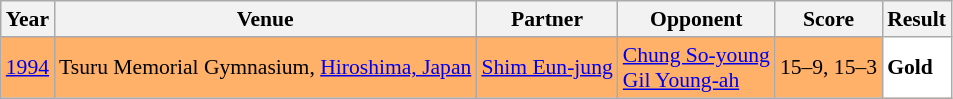<table class="sortable wikitable" style="font-size: 90%;">
<tr>
<th>Year</th>
<th>Venue</th>
<th>Partner</th>
<th>Opponent</th>
<th>Score</th>
<th>Result</th>
</tr>
<tr style="background:#FFB069">
<td align="center"><a href='#'>1994</a></td>
<td align="left">Tsuru Memorial Gymnasium, <a href='#'>Hiroshima, Japan</a></td>
<td align="left"> <a href='#'>Shim Eun-jung</a></td>
<td align="left"> <a href='#'>Chung So-young</a> <br>  <a href='#'>Gil Young-ah</a></td>
<td align="left">15–9, 15–3</td>
<td style="text-align:left; background:white"> <strong>Gold</strong></td>
</tr>
</table>
